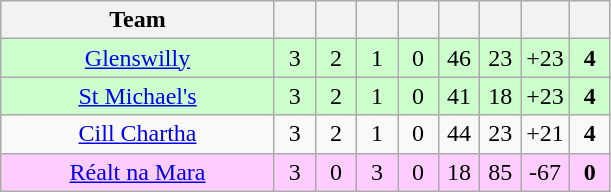<table class="wikitable" style="text-align:center">
<tr>
<th style="width:175px;">Team</th>
<th width="20"></th>
<th width="20"></th>
<th width="20"></th>
<th width="20"></th>
<th width="20"></th>
<th width="20"></th>
<th width="20"></th>
<th width="20"></th>
</tr>
<tr style="background:#cfc;">
<td><a href='#'>Glenswilly</a></td>
<td>3</td>
<td>2</td>
<td>1</td>
<td>0</td>
<td>46</td>
<td>23</td>
<td>+23</td>
<td><strong>4</strong></td>
</tr>
<tr style="background:#cfc;">
<td><a href='#'>St Michael's</a></td>
<td>3</td>
<td>2</td>
<td>1</td>
<td>0</td>
<td>41</td>
<td>18</td>
<td>+23</td>
<td><strong>4</strong></td>
</tr>
<tr>
<td><a href='#'>Cill Chartha</a></td>
<td>3</td>
<td>2</td>
<td>1</td>
<td>0</td>
<td>44</td>
<td>23</td>
<td>+21</td>
<td><strong>4</strong></td>
</tr>
<tr style="background:#fcf;">
<td><a href='#'>Réalt na Mara</a></td>
<td>3</td>
<td>0</td>
<td>3</td>
<td>0</td>
<td>18</td>
<td>85</td>
<td>-67</td>
<td><strong>0</strong></td>
</tr>
</table>
